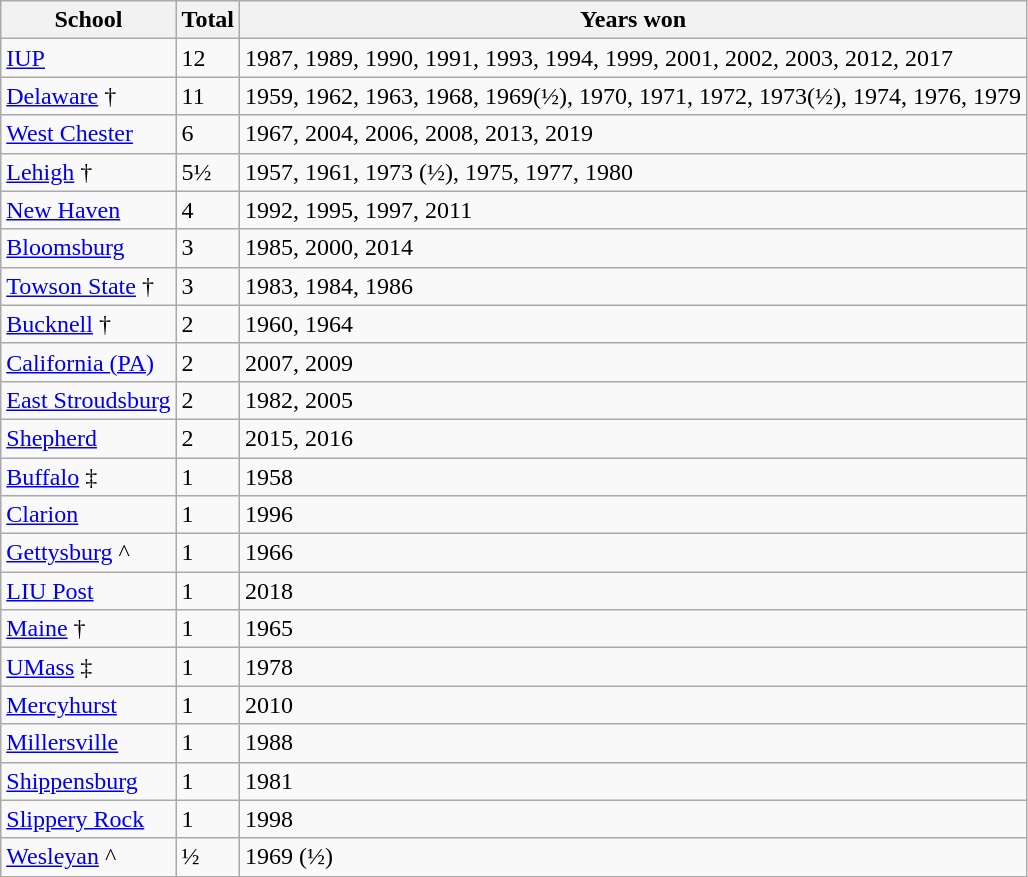<table class="wikitable">
<tr>
<th>School</th>
<th>Total</th>
<th>Years won</th>
</tr>
<tr>
<td><a href='#'>IUP</a></td>
<td>12</td>
<td>1987, 1989, 1990, 1991, 1993, 1994, 1999, 2001, 2002, 2003, 2012, 2017</td>
</tr>
<tr>
<td><a href='#'>Delaware</a> †</td>
<td>11</td>
<td>1959, 1962, 1963, 1968, 1969(½), 1970, 1971, 1972, 1973(½), 1974, 1976, 1979</td>
</tr>
<tr>
<td><a href='#'>West Chester</a></td>
<td>6</td>
<td>1967, 2004, 2006, 2008, 2013, 2019</td>
</tr>
<tr>
<td><a href='#'>Lehigh</a> †</td>
<td>5½</td>
<td>1957, 1961, 1973 (½), 1975, 1977, 1980</td>
</tr>
<tr>
<td><a href='#'>New Haven</a></td>
<td>4</td>
<td>1992, 1995, 1997, 2011</td>
</tr>
<tr>
<td><a href='#'>Bloomsburg</a></td>
<td>3</td>
<td>1985, 2000, 2014</td>
</tr>
<tr>
<td><a href='#'>Towson State</a> †</td>
<td>3</td>
<td>1983, 1984, 1986</td>
</tr>
<tr>
<td><a href='#'>Bucknell</a> †</td>
<td>2</td>
<td>1960, 1964</td>
</tr>
<tr>
<td><a href='#'>California (PA)</a></td>
<td>2</td>
<td>2007, 2009</td>
</tr>
<tr>
<td><a href='#'>East Stroudsburg</a></td>
<td>2</td>
<td>1982, 2005</td>
</tr>
<tr>
<td><a href='#'>Shepherd</a></td>
<td>2</td>
<td>2015, 2016</td>
</tr>
<tr>
<td><a href='#'>Buffalo</a> ‡</td>
<td>1</td>
<td>1958</td>
</tr>
<tr>
<td><a href='#'>Clarion</a></td>
<td>1</td>
<td>1996</td>
</tr>
<tr>
<td><a href='#'>Gettysburg</a> ^</td>
<td>1</td>
<td>1966</td>
</tr>
<tr>
<td><a href='#'>LIU Post</a></td>
<td>1</td>
<td>2018</td>
</tr>
<tr>
<td><a href='#'>Maine</a> †</td>
<td>1</td>
<td>1965</td>
</tr>
<tr>
<td><a href='#'>UMass</a> ‡</td>
<td>1</td>
<td>1978</td>
</tr>
<tr>
<td><a href='#'>Mercyhurst</a></td>
<td>1</td>
<td>2010</td>
</tr>
<tr>
<td><a href='#'>Millersville</a></td>
<td>1</td>
<td>1988</td>
</tr>
<tr>
<td><a href='#'>Shippensburg</a></td>
<td>1</td>
<td>1981</td>
</tr>
<tr>
<td><a href='#'>Slippery Rock</a></td>
<td>1</td>
<td>1998</td>
</tr>
<tr>
<td><a href='#'>Wesleyan</a> ^</td>
<td>½</td>
<td>1969 (½)</td>
</tr>
</table>
